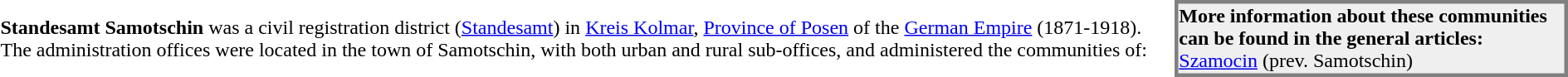<table>
<tr>
<td><strong>Standesamt Samotschin</strong> was a civil registration district (<a href='#'>Standesamt</a>) in <a href='#'>Kreis Kolmar</a>, <a href='#'>Province of Posen</a> of the <a href='#'>German Empire</a> (1871-1918). The administration offices were located in the town of Samotschin, with both urban and rural sub-offices,  and administered the communities of:</td>
<td bgcolor="#efefef" style="border-top:3px solid gray; border-left:3px solid gray; border-right:3px solid gray; border-bottom:3px solid gray;"><strong>More information about these communities can be found in the general articles:</strong><br><a href='#'>Szamocin</a> (prev. Samotschin)</td>
</tr>
</table>
